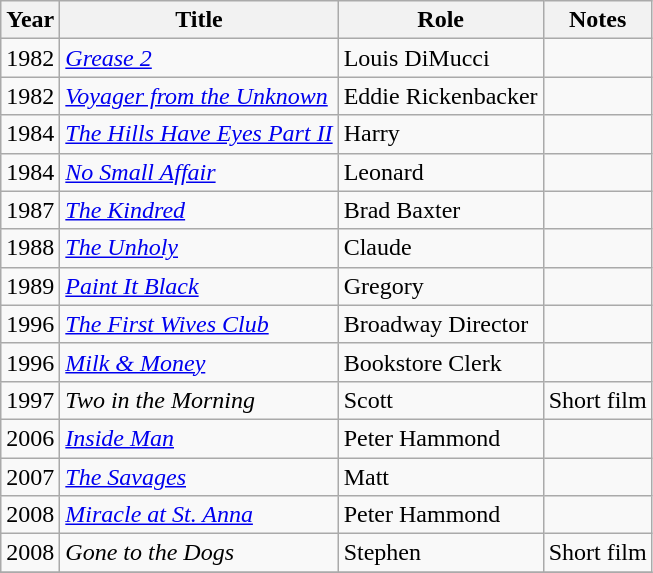<table class="wikitable">
<tr>
<th>Year</th>
<th>Title</th>
<th>Role</th>
<th>Notes</th>
</tr>
<tr>
<td>1982</td>
<td><em><a href='#'>Grease 2</a></em></td>
<td>Louis DiMucci</td>
<td></td>
</tr>
<tr>
<td>1982</td>
<td><em><a href='#'>Voyager from the Unknown</a></em></td>
<td>Eddie Rickenbacker</td>
<td></td>
</tr>
<tr>
<td>1984</td>
<td><em><a href='#'>The Hills Have Eyes Part II</a></em></td>
<td>Harry</td>
<td></td>
</tr>
<tr>
<td>1984</td>
<td><em><a href='#'>No Small Affair</a></em></td>
<td>Leonard</td>
<td></td>
</tr>
<tr>
<td>1987</td>
<td><em><a href='#'>The Kindred</a></em></td>
<td>Brad Baxter</td>
<td></td>
</tr>
<tr>
<td>1988</td>
<td><em><a href='#'>The Unholy</a></em></td>
<td>Claude</td>
<td></td>
</tr>
<tr>
<td>1989</td>
<td><em><a href='#'>Paint It Black</a></em></td>
<td>Gregory</td>
<td></td>
</tr>
<tr>
<td>1996</td>
<td><em><a href='#'>The First Wives Club</a></em></td>
<td>Broadway Director</td>
<td></td>
</tr>
<tr>
<td>1996</td>
<td><em><a href='#'>Milk & Money</a></em></td>
<td>Bookstore Clerk</td>
<td></td>
</tr>
<tr>
<td>1997</td>
<td><em>Two in the Morning</em></td>
<td>Scott</td>
<td>Short film</td>
</tr>
<tr>
<td>2006</td>
<td><em><a href='#'>Inside Man</a></em></td>
<td>Peter Hammond</td>
<td></td>
</tr>
<tr>
<td>2007</td>
<td><em><a href='#'>The Savages</a></em></td>
<td>Matt</td>
<td></td>
</tr>
<tr>
<td>2008</td>
<td><em><a href='#'>Miracle at St. Anna</a></em></td>
<td>Peter Hammond</td>
<td></td>
</tr>
<tr>
<td>2008</td>
<td><em>Gone to the Dogs</em></td>
<td>Stephen</td>
<td>Short film</td>
</tr>
<tr>
</tr>
</table>
